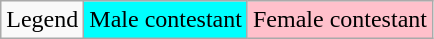<table class="wikitable">
<tr>
<td>Legend</td>
<td bgcolor="cyan">Male contestant</td>
<td bgcolor="pink">Female contestant</td>
</tr>
</table>
